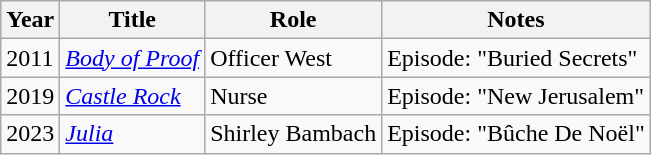<table class="wikitable sortable">
<tr>
<th>Year</th>
<th>Title</th>
<th>Role</th>
<th>Notes</th>
</tr>
<tr>
<td>2011</td>
<td><em><a href='#'>Body of Proof</a></em></td>
<td>Officer West</td>
<td>Episode: "Buried Secrets"</td>
</tr>
<tr>
<td>2019</td>
<td><em><a href='#'>Castle Rock</a></em></td>
<td>Nurse</td>
<td>Episode: "New Jerusalem"</td>
</tr>
<tr>
<td>2023</td>
<td><em><a href='#'>Julia</a></em></td>
<td>Shirley Bambach</td>
<td>Episode: "Bûche De Noël"</td>
</tr>
</table>
